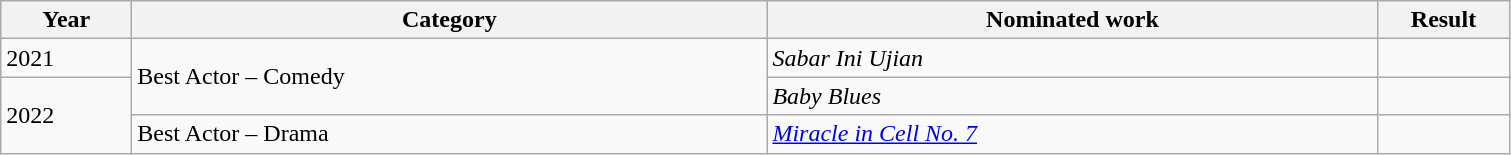<table class="wikitable">
<tr>
<th scope="col" style="width:5em;">Year</th>
<th scope="col" style="width:26em;">Category</th>
<th scope="col" style="width:25em;">Nominated work</th>
<th scope="col" style="width:5em;">Result</th>
</tr>
<tr>
<td>2021</td>
<td rowspan="2">Best Actor – Comedy</td>
<td><em>Sabar Ini Ujian</em></td>
<td></td>
</tr>
<tr>
<td rowspan="2">2022</td>
<td><em>Baby Blues</em></td>
<td></td>
</tr>
<tr>
<td>Best Actor – Drama</td>
<td><em><a href='#'>Miracle in Cell No. 7</a></em></td>
<td></td>
</tr>
</table>
